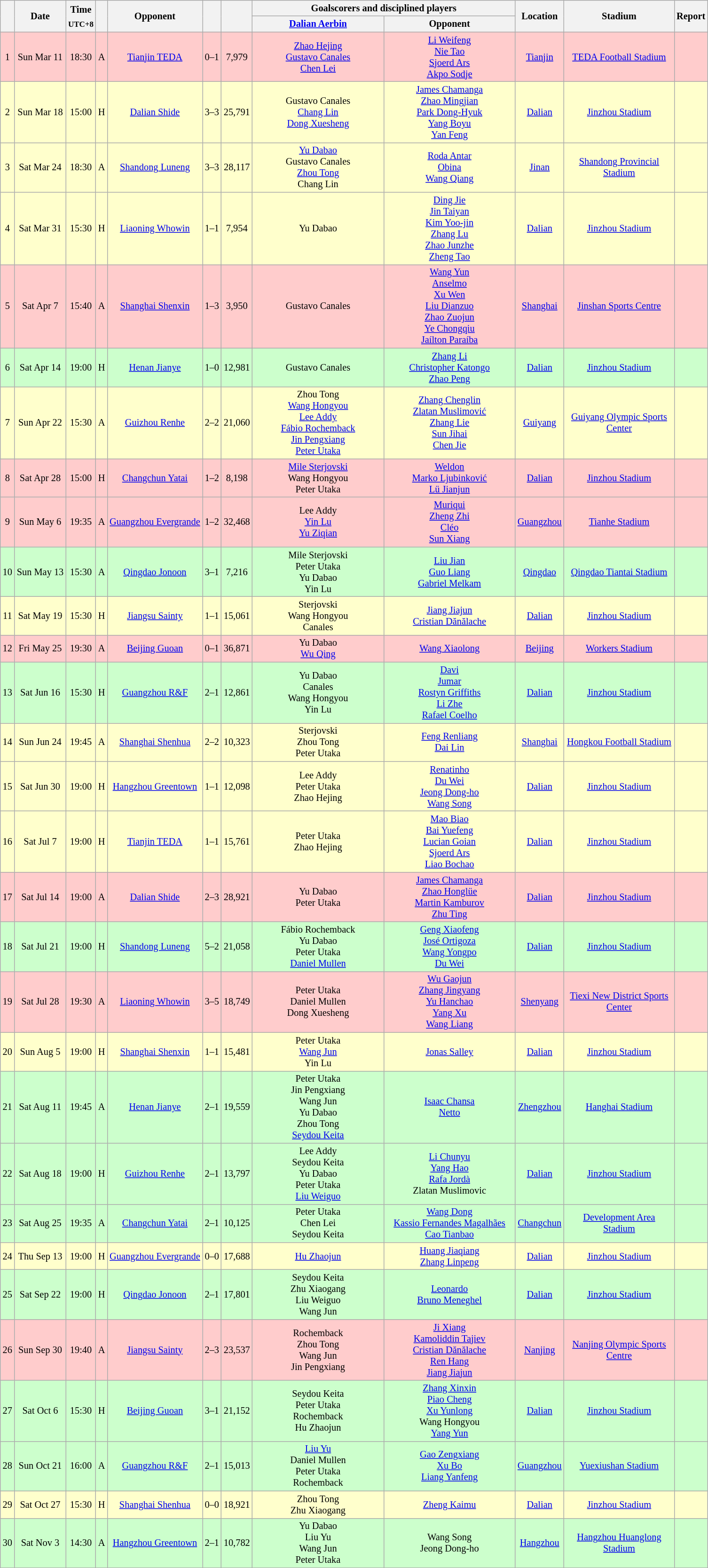<table class="wikitable" style="text-align: center;font-size:85%">
<tr>
<th rowspan="2"></th>
<th rowspan="2">Date</th>
<th rowspan="2">Time<br><sub>UTC+8</sub></th>
<th rowspan="2"></th>
<th rowspan="2">Opponent</th>
<th rowspan="2"></th>
<th rowspan="2"></th>
<th colspan="2">Goalscorers and disciplined players</th>
<th rowspan="2">Location</th>
<th rowspan="2" style="width:150px">Stadium</th>
<th rowspan="2">Report</th>
</tr>
<tr>
<th style="width:180px"><a href='#'>Dalian Aerbin</a></th>
<th style="width:180px">Opponent</th>
</tr>
<tr style="background:#fcc">
<td>1</td>
<td>Sun Mar 11</td>
<td>18:30</td>
<td>A</td>
<td><a href='#'>Tianjin TEDA</a></td>
<td>0–1</td>
<td>7,979</td>
<td><a href='#'>Zhao Hejing</a> <br><a href='#'>Gustavo Canales</a> <br><a href='#'>Chen Lei</a> </td>
<td><a href='#'>Li Weifeng</a> <br><a href='#'>Nie Tao</a> <br><a href='#'>Sjoerd Ars</a> <br><a href='#'>Akpo Sodje</a> </td>
<td><a href='#'>Tianjin</a></td>
<td><a href='#'>TEDA Football Stadium</a></td>
<td></td>
</tr>
<tr style="background:#ffc">
<td>2</td>
<td>Sun Mar 18</td>
<td>15:00</td>
<td>H</td>
<td><a href='#'>Dalian Shide</a></td>
<td>3–3</td>
<td>25,791</td>
<td>Gustavo Canales <br><a href='#'>Chang Lin</a> <br><a href='#'>Dong Xuesheng</a> </td>
<td><a href='#'>James Chamanga</a> <br><a href='#'>Zhao Mingjian</a> <br><a href='#'>Park Dong-Hyuk</a> <br><a href='#'>Yang Boyu</a> <br><a href='#'>Yan Feng</a> </td>
<td><a href='#'>Dalian</a></td>
<td><a href='#'>Jinzhou Stadium</a></td>
<td></td>
</tr>
<tr style="background:#ffc">
<td>3</td>
<td>Sat Mar 24</td>
<td>18:30</td>
<td>A</td>
<td><a href='#'>Shandong Luneng</a></td>
<td>3–3</td>
<td>28,117</td>
<td><a href='#'>Yu Dabao</a> <br>Gustavo Canales <br><a href='#'>Zhou Tong</a>  <br>Chang Lin </td>
<td><a href='#'>Roda Antar</a> <br><a href='#'>Obina</a> <br><a href='#'>Wang Qiang</a> </td>
<td><a href='#'>Jinan</a></td>
<td><a href='#'>Shandong Provincial Stadium</a></td>
<td></td>
</tr>
<tr style="background:#ffc">
<td>4</td>
<td>Sat Mar 31</td>
<td>15:30</td>
<td>H</td>
<td><a href='#'>Liaoning Whowin</a></td>
<td>1–1</td>
<td>7,954</td>
<td>Yu Dabao </td>
<td><a href='#'>Ding Jie</a> <br><a href='#'>Jin Taiyan</a> <br><a href='#'>Kim Yoo-jin</a> <br><a href='#'>Zhang Lu</a> <br><a href='#'>Zhao Junzhe</a> <br><a href='#'>Zheng Tao</a> </td>
<td><a href='#'>Dalian</a></td>
<td><a href='#'>Jinzhou Stadium</a></td>
<td></td>
</tr>
<tr style="background:#fcc">
<td>5</td>
<td>Sat Apr 7</td>
<td>15:40</td>
<td>A</td>
<td><a href='#'>Shanghai Shenxin</a></td>
<td>1–3</td>
<td>3,950</td>
<td>Gustavo Canales </td>
<td><a href='#'>Wang Yun</a> <br><a href='#'>Anselmo</a> <br><a href='#'>Xu Wen</a> <br><a href='#'>Liu Dianzuo</a> <br><a href='#'>Zhao Zuojun</a> <br><a href='#'>Ye Chongqiu</a> <br><a href='#'>Jaílton Paraíba</a> </td>
<td><a href='#'>Shanghai</a></td>
<td><a href='#'>Jinshan Sports Centre</a></td>
<td></td>
</tr>
<tr style="background:#cfc">
<td>6</td>
<td>Sat Apr 14</td>
<td>19:00</td>
<td>H</td>
<td><a href='#'>Henan Jianye</a></td>
<td>1–0</td>
<td>12,981</td>
<td>Gustavo Canales </td>
<td><a href='#'>Zhang Li</a> <br><a href='#'>Christopher Katongo</a> <br><a href='#'>Zhao Peng</a> </td>
<td><a href='#'>Dalian</a></td>
<td><a href='#'>Jinzhou Stadium</a></td>
<td></td>
</tr>
<tr style="background:#ffc">
<td>7</td>
<td>Sun Apr 22</td>
<td>15:30</td>
<td>A</td>
<td><a href='#'>Guizhou Renhe</a></td>
<td>2–2</td>
<td>21,060</td>
<td>Zhou Tong <br><a href='#'>Wang Hongyou</a> <br><a href='#'>Lee Addy</a> <br><a href='#'>Fábio Rochemback</a>  <br><a href='#'>Jin Pengxiang</a> <br><a href='#'>Peter Utaka</a> </td>
<td><a href='#'>Zhang Chenglin</a> <br><a href='#'>Zlatan Muslimović</a> <br><a href='#'>Zhang Lie</a> <br><a href='#'>Sun Jihai</a> <br><a href='#'>Chen Jie</a> </td>
<td><a href='#'>Guiyang</a></td>
<td><a href='#'>Guiyang Olympic Sports Center</a></td>
<td></td>
</tr>
<tr style="background:#fcc">
<td>8</td>
<td>Sat Apr 28</td>
<td>15:00</td>
<td>H</td>
<td><a href='#'>Changchun Yatai</a></td>
<td>1–2</td>
<td>8,198</td>
<td><a href='#'>Mile Sterjovski</a> <br>Wang Hongyou <br>Peter Utaka </td>
<td><a href='#'>Weldon</a> <br><a href='#'>Marko Ljubinković</a> <br><a href='#'>Lü Jianjun</a> </td>
<td><a href='#'>Dalian</a></td>
<td><a href='#'>Jinzhou Stadium</a></td>
<td></td>
</tr>
<tr style="background:#fcc">
<td>9</td>
<td>Sun May 6</td>
<td>19:35</td>
<td>A</td>
<td><a href='#'>Guangzhou Evergrande</a></td>
<td>1–2</td>
<td>32,468</td>
<td>Lee Addy <br><a href='#'>Yin Lu</a> <br><a href='#'>Yu Ziqian</a> </td>
<td><a href='#'>Muriqui</a> <br><a href='#'>Zheng Zhi</a> <br><a href='#'>Cléo</a> <br><a href='#'>Sun Xiang</a> </td>
<td><a href='#'>Guangzhou</a></td>
<td><a href='#'>Tianhe Stadium</a></td>
<td></td>
</tr>
<tr style="background:#cfc">
<td>10</td>
<td>Sun May 13</td>
<td>15:30</td>
<td>A</td>
<td><a href='#'>Qingdao Jonoon</a></td>
<td>3–1</td>
<td>7,216</td>
<td>Mile Sterjovski <br>Peter Utaka <br>Yu Dabao <br>Yin Lu </td>
<td><a href='#'>Liu Jian</a> <br><a href='#'>Guo Liang</a> <br><a href='#'>Gabriel Melkam</a> </td>
<td><a href='#'>Qingdao</a></td>
<td><a href='#'>Qingdao Tiantai Stadium</a></td>
<td></td>
</tr>
<tr style="background:#ffc">
<td>11</td>
<td>Sat May 19</td>
<td>15:30</td>
<td>H</td>
<td><a href='#'>Jiangsu Sainty</a></td>
<td>1–1</td>
<td>15,061</td>
<td>Sterjovski <br>Wang Hongyou <br>Canales  </td>
<td><a href='#'>Jiang Jiajun</a> <br><a href='#'>Cristian Dănălache</a> </td>
<td><a href='#'>Dalian</a></td>
<td><a href='#'>Jinzhou Stadium</a></td>
<td></td>
</tr>
<tr style="background:#fcc">
<td>12</td>
<td>Fri May 25</td>
<td>19:30</td>
<td>A</td>
<td><a href='#'>Beijing Guoan</a></td>
<td>0–1</td>
<td>36,871</td>
<td>Yu Dabao <br><a href='#'>Wu Qing</a> </td>
<td><a href='#'>Wang Xiaolong</a>  </td>
<td><a href='#'>Beijing</a></td>
<td><a href='#'>Workers Stadium</a></td>
<td></td>
</tr>
<tr style="background:#cfc">
<td>13</td>
<td>Sat Jun 16</td>
<td>15:30</td>
<td>H</td>
<td><a href='#'>Guangzhou R&F</a></td>
<td>2–1</td>
<td>12,861</td>
<td>Yu Dabao <br>Canales <br>Wang Hongyou <br>Yin Lu </td>
<td><a href='#'>Davi</a> <br><a href='#'>Jumar</a> <br><a href='#'>Rostyn Griffiths</a> <br><a href='#'>Li Zhe</a> <br><a href='#'>Rafael Coelho</a> </td>
<td><a href='#'>Dalian</a></td>
<td><a href='#'>Jinzhou Stadium</a></td>
<td></td>
</tr>
<tr style="background:#ffc">
<td>14</td>
<td>Sun Jun 24</td>
<td>19:45</td>
<td>A</td>
<td><a href='#'>Shanghai Shenhua</a></td>
<td>2–2</td>
<td>10,323</td>
<td>Sterjovski <br>Zhou Tong <br>Peter Utaka </td>
<td><a href='#'>Feng Renliang</a> <br><a href='#'>Dai Lin</a> </td>
<td><a href='#'>Shanghai</a></td>
<td><a href='#'>Hongkou Football Stadium</a></td>
<td></td>
</tr>
<tr style="background:#ffc">
<td>15</td>
<td>Sat Jun 30</td>
<td>19:00</td>
<td>H</td>
<td><a href='#'>Hangzhou Greentown</a></td>
<td>1–1</td>
<td>12,098</td>
<td>Lee Addy <br>Peter Utaka <br>Zhao Hejing </td>
<td><a href='#'>Renatinho</a> <br><a href='#'>Du Wei</a> <br><a href='#'>Jeong Dong-ho</a> <br><a href='#'>Wang Song</a> </td>
<td><a href='#'>Dalian</a></td>
<td><a href='#'>Jinzhou Stadium</a></td>
<td></td>
</tr>
<tr style="background:#ffc">
<td>16</td>
<td>Sat Jul 7</td>
<td>19:00</td>
<td>H</td>
<td><a href='#'>Tianjin TEDA</a></td>
<td>1–1</td>
<td>15,761</td>
<td>Peter Utaka <br>Zhao Hejing </td>
<td><a href='#'>Mao Biao</a>  <br><a href='#'>Bai Yuefeng</a> <br><a href='#'>Lucian Goian</a> <br><a href='#'>Sjoerd Ars</a> <br><a href='#'>Liao Bochao</a> </td>
<td><a href='#'>Dalian</a></td>
<td><a href='#'>Jinzhou Stadium</a></td>
<td></td>
</tr>
<tr style="background:#fcc">
<td>17</td>
<td>Sat Jul 14</td>
<td>19:00</td>
<td>A</td>
<td><a href='#'>Dalian Shide</a></td>
<td>2–3</td>
<td>28,921</td>
<td>Yu Dabao <br>Peter Utaka </td>
<td><a href='#'>James Chamanga</a> <br><a href='#'>Zhao Honglüe</a> <br><a href='#'>Martin Kamburov</a> <br><a href='#'>Zhu Ting</a> </td>
<td><a href='#'>Dalian</a></td>
<td><a href='#'>Jinzhou Stadium</a></td>
<td></td>
</tr>
<tr style="background:#cfc">
<td>18</td>
<td>Sat Jul 21</td>
<td>19:00</td>
<td>H</td>
<td><a href='#'>Shandong Luneng</a></td>
<td>5–2</td>
<td>21,058</td>
<td>Fábio Rochemback  <br>Yu Dabao <br>Peter Utaka <br><a href='#'>Daniel Mullen</a> </td>
<td><a href='#'>Geng Xiaofeng</a> <br><a href='#'>José Ortigoza</a> <br><a href='#'>Wang Yongpo</a>  <br><a href='#'>Du Wei</a>  </td>
<td><a href='#'>Dalian</a></td>
<td><a href='#'>Jinzhou Stadium</a></td>
<td></td>
</tr>
<tr style="background:#fcc">
<td>19</td>
<td>Sat Jul 28</td>
<td>19:30</td>
<td>A</td>
<td><a href='#'>Liaoning Whowin</a></td>
<td>3–5</td>
<td>18,749</td>
<td>Peter Utaka  <br>Daniel Mullen <br>Dong Xuesheng </td>
<td><a href='#'>Wu Gaojun</a> <br><a href='#'>Zhang Jingyang</a> <br><a href='#'>Yu Hanchao</a> <br><a href='#'>Yang Xu</a> <br><a href='#'>Wang Liang</a> </td>
<td><a href='#'>Shenyang</a></td>
<td><a href='#'>Tiexi New District Sports Center</a></td>
<td></td>
</tr>
<tr style="background:#ffc">
<td>20</td>
<td>Sun Aug 5</td>
<td>19:00</td>
<td>H</td>
<td><a href='#'>Shanghai Shenxin</a></td>
<td>1–1</td>
<td>15,481</td>
<td>Peter Utaka <br><a href='#'>Wang Jun</a> <br>Yin Lu </td>
<td><a href='#'>Jonas Salley</a> </td>
<td><a href='#'>Dalian</a></td>
<td><a href='#'>Jinzhou Stadium</a></td>
<td></td>
</tr>
<tr style="background:#cfc">
<td>21</td>
<td>Sat Aug 11</td>
<td>19:45</td>
<td>A</td>
<td><a href='#'>Henan Jianye</a></td>
<td>2–1</td>
<td>19,559</td>
<td>Peter Utaka  <br>Jin Pengxiang <br>Wang Jun <br>Yu Dabao <br>Zhou Tong <br><a href='#'>Seydou Keita</a> </td>
<td><a href='#'>Isaac Chansa</a> <br><a href='#'>Netto</a> </td>
<td><a href='#'>Zhengzhou</a></td>
<td><a href='#'>Hanghai Stadium</a></td>
<td></td>
</tr>
<tr style="background:#cfc">
<td>22</td>
<td>Sat Aug 18</td>
<td>19:00</td>
<td>H</td>
<td><a href='#'>Guizhou Renhe</a></td>
<td>2–1</td>
<td>13,797</td>
<td>Lee Addy <br>Seydou Keita <br>Yu Dabao <br>Peter Utaka <br><a href='#'>Liu Weiguo</a> </td>
<td><a href='#'>Li Chunyu</a> <br><a href='#'>Yang Hao</a> <br><a href='#'>Rafa Jordà</a>  <br>Zlatan Muslimovic </td>
<td><a href='#'>Dalian</a></td>
<td><a href='#'>Jinzhou Stadium</a></td>
<td></td>
</tr>
<tr style="background:#cfc">
<td>23</td>
<td>Sat Aug 25</td>
<td>19:35</td>
<td>A</td>
<td><a href='#'>Changchun Yatai</a></td>
<td>2–1</td>
<td>10,125</td>
<td>Peter Utaka <br>Chen Lei <br>Seydou Keita </td>
<td><a href='#'>Wang Dong</a> <br><a href='#'>Kassio Fernandes Magalhães</a> <br><a href='#'>Cao Tianbao</a> </td>
<td><a href='#'>Changchun</a></td>
<td><a href='#'>Development Area Stadium</a></td>
<td></td>
</tr>
<tr style="background:#ffc">
<td>24</td>
<td>Thu Sep 13</td>
<td>19:00</td>
<td>H</td>
<td><a href='#'>Guangzhou Evergrande</a></td>
<td>0–0</td>
<td>17,688</td>
<td><a href='#'>Hu Zhaojun</a> </td>
<td><a href='#'>Huang Jiaqiang</a> <br><a href='#'>Zhang Linpeng</a> </td>
<td><a href='#'>Dalian</a></td>
<td><a href='#'>Jinzhou Stadium</a></td>
<td></td>
</tr>
<tr style="background:#cfc">
<td>25</td>
<td>Sat Sep 22</td>
<td>19:00</td>
<td>H</td>
<td><a href='#'>Qingdao Jonoon</a></td>
<td>2–1</td>
<td>17,801</td>
<td>Seydou Keita <br>Zhu Xiaogang <br>Liu Weiguo <br>Wang Jun </td>
<td><a href='#'>Leonardo</a> <br><a href='#'>Bruno Meneghel</a> </td>
<td><a href='#'>Dalian</a></td>
<td><a href='#'>Jinzhou Stadium</a></td>
<td></td>
</tr>
<tr style="background:#fcc">
<td>26</td>
<td>Sun Sep 30</td>
<td>19:40</td>
<td>A</td>
<td><a href='#'>Jiangsu Sainty</a></td>
<td>2–3</td>
<td>23,537</td>
<td>Rochemback <br>Zhou Tong  <br>Wang Jun <br>Jin Pengxiang </td>
<td><a href='#'>Ji Xiang</a> <br><a href='#'>Kamoliddin Tajiev</a> <br><a href='#'>Cristian Dănălache</a> <br><a href='#'>Ren Hang</a> <br><a href='#'>Jiang Jiajun</a> </td>
<td><a href='#'>Nanjing</a></td>
<td><a href='#'>Nanjing Olympic Sports Centre</a></td>
<td></td>
</tr>
<tr style="background:#cfc">
<td>27</td>
<td>Sat Oct 6</td>
<td>15:30</td>
<td>H</td>
<td><a href='#'>Beijing Guoan</a></td>
<td>3–1</td>
<td>21,152</td>
<td>Seydou Keita <br>Peter Utaka  <br>Rochemback <br>Hu Zhaojun </td>
<td><a href='#'>Zhang Xinxin</a> <br><a href='#'>Piao Cheng</a> <br><a href='#'>Xu Yunlong</a> <br>Wang Hongyou <br><a href='#'>Yang Yun</a> </td>
<td><a href='#'>Dalian</a></td>
<td><a href='#'>Jinzhou Stadium</a></td>
<td></td>
</tr>
<tr style="background:#cfc">
<td>28</td>
<td>Sun Oct 21</td>
<td>16:00</td>
<td>A</td>
<td><a href='#'>Guangzhou R&F</a></td>
<td>2–1</td>
<td>15,013</td>
<td><a href='#'>Liu Yu</a>  <br>Daniel Mullen <br>Peter Utaka <br>Rochemback </td>
<td><a href='#'>Gao Zengxiang</a> <br><a href='#'>Xu Bo</a> <br><a href='#'>Liang Yanfeng</a> </td>
<td><a href='#'>Guangzhou</a></td>
<td><a href='#'>Yuexiushan Stadium</a></td>
<td></td>
</tr>
<tr style="background:#ffc">
<td>29</td>
<td>Sat Oct 27</td>
<td>15:30</td>
<td>H</td>
<td><a href='#'>Shanghai Shenhua</a></td>
<td>0–0</td>
<td>18,921</td>
<td>Zhou Tong <br>Zhu Xiaogang </td>
<td><a href='#'>Zheng Kaimu</a> </td>
<td><a href='#'>Dalian</a></td>
<td><a href='#'>Jinzhou Stadium</a></td>
<td></td>
</tr>
<tr style="background:#cfc">
<td>30</td>
<td>Sat Nov 3</td>
<td>14:30</td>
<td>A</td>
<td><a href='#'>Hangzhou Greentown</a></td>
<td>2–1</td>
<td>10,782</td>
<td>Yu Dabao <br>Liu Yu <br>Wang Jun <br>Peter Utaka </td>
<td>Wang Song <br>Jeong Dong-ho </td>
<td><a href='#'>Hangzhou</a></td>
<td><a href='#'>Hangzhou Huanglong Stadium</a></td>
<td></td>
</tr>
</table>
